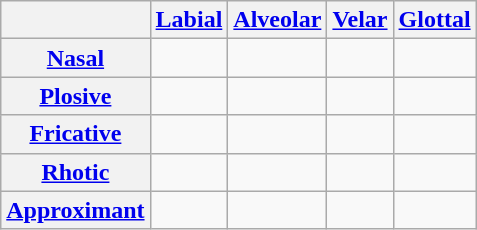<table class="wikitable" style="text-align:center">
<tr>
<th></th>
<th><a href='#'>Labial</a></th>
<th><a href='#'>Alveolar</a></th>
<th><a href='#'>Velar</a></th>
<th><a href='#'>Glottal</a></th>
</tr>
<tr>
<th><a href='#'>Nasal</a></th>
<td></td>
<td></td>
<td></td>
<td></td>
</tr>
<tr>
<th><a href='#'>Plosive</a></th>
<td></td>
<td> </td>
<td></td>
<td></td>
</tr>
<tr>
<th><a href='#'>Fricative</a></th>
<td></td>
<td></td>
<td></td>
<td></td>
</tr>
<tr>
<th><a href='#'>Rhotic</a></th>
<td></td>
<td></td>
<td></td>
<td></td>
</tr>
<tr>
<th><a href='#'>Approximant</a></th>
<td></td>
<td></td>
<td></td>
<td></td>
</tr>
</table>
